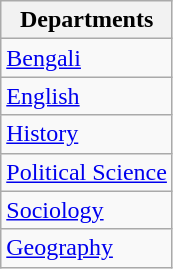<table class="wikitable sortable">
<tr>
<th>Departments</th>
</tr>
<tr>
<td><a href='#'>Bengali</a></td>
</tr>
<tr>
<td><a href='#'>English</a></td>
</tr>
<tr>
<td><a href='#'>History</a></td>
</tr>
<tr>
<td><a href='#'>Political Science</a></td>
</tr>
<tr>
<td><a href='#'>Sociology</a></td>
</tr>
<tr>
<td><a href='#'>Geography</a></td>
</tr>
</table>
